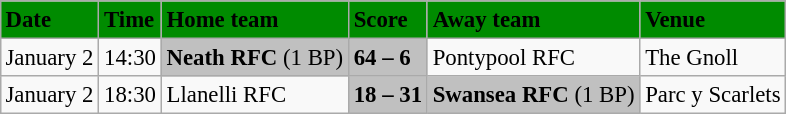<table class="wikitable" style="margin:0.5em auto; font-size:95%">
<tr bgcolor="#008B00">
<td><strong>Date</strong></td>
<td><strong>Time</strong></td>
<td><strong>Home team</strong></td>
<td><strong>Score</strong></td>
<td><strong>Away team</strong></td>
<td><strong>Venue</strong></td>
</tr>
<tr>
<td>January 2</td>
<td>14:30</td>
<td bgcolor="silver"><strong>Neath RFC</strong> (1 BP)</td>
<td bgcolor="silver"><strong>64 – 6</strong></td>
<td>Pontypool RFC</td>
<td>The Gnoll</td>
</tr>
<tr>
<td>January 2</td>
<td>18:30</td>
<td>Llanelli RFC</td>
<td bgcolor="silver"><strong>18 – 31</strong></td>
<td bgcolor="silver"><strong>Swansea RFC</strong> (1 BP)</td>
<td>Parc y Scarlets</td>
</tr>
</table>
